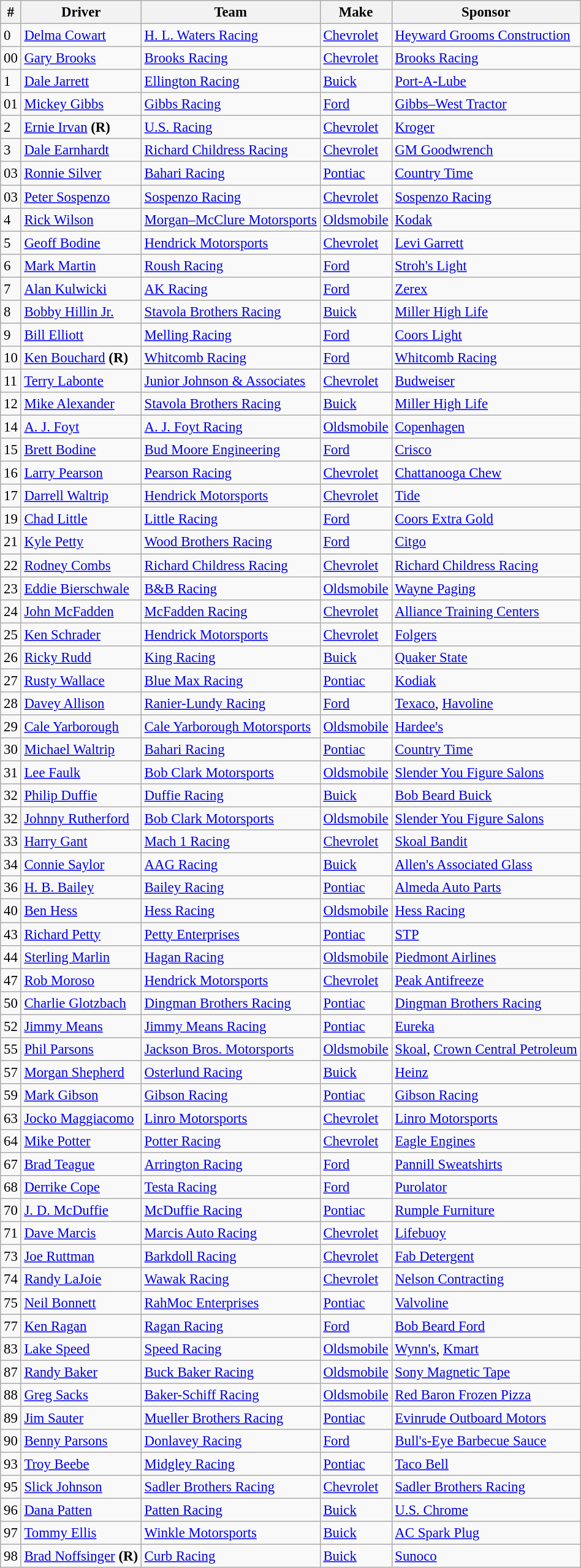<table class="wikitable" style="font-size:95%">
<tr>
<th>#</th>
<th>Driver</th>
<th>Team</th>
<th>Make</th>
<th>Sponsor</th>
</tr>
<tr>
<td>0</td>
<td><a href='#'>Delma Cowart</a></td>
<td><a href='#'>H. L. Waters Racing</a></td>
<td><a href='#'>Chevrolet</a></td>
<td><a href='#'>Heyward Grooms Construction</a></td>
</tr>
<tr>
<td>00</td>
<td><a href='#'>Gary Brooks</a></td>
<td><a href='#'>Brooks Racing</a></td>
<td><a href='#'>Chevrolet</a></td>
<td><a href='#'>Brooks Racing</a></td>
</tr>
<tr>
<td>1</td>
<td><a href='#'>Dale Jarrett</a></td>
<td><a href='#'>Ellington Racing</a></td>
<td><a href='#'>Buick</a></td>
<td><a href='#'>Port-A-Lube</a></td>
</tr>
<tr>
<td>01</td>
<td><a href='#'>Mickey Gibbs</a></td>
<td><a href='#'>Gibbs Racing</a></td>
<td><a href='#'>Ford</a></td>
<td><a href='#'>Gibbs–West Tractor</a></td>
</tr>
<tr>
<td>2</td>
<td><a href='#'>Ernie Irvan</a> <strong>(R)</strong></td>
<td><a href='#'>U.S. Racing</a></td>
<td><a href='#'>Chevrolet</a></td>
<td><a href='#'>Kroger</a></td>
</tr>
<tr>
<td>3</td>
<td><a href='#'>Dale Earnhardt</a></td>
<td><a href='#'>Richard Childress Racing</a></td>
<td><a href='#'>Chevrolet</a></td>
<td><a href='#'>GM Goodwrench</a></td>
</tr>
<tr>
<td>03</td>
<td><a href='#'>Ronnie Silver</a></td>
<td><a href='#'>Bahari Racing</a></td>
<td><a href='#'>Pontiac</a></td>
<td><a href='#'>Country Time</a></td>
</tr>
<tr>
<td>03</td>
<td><a href='#'>Peter Sospenzo</a></td>
<td><a href='#'>Sospenzo Racing</a></td>
<td><a href='#'>Chevrolet</a></td>
<td><a href='#'>Sospenzo Racing</a></td>
</tr>
<tr>
<td>4</td>
<td><a href='#'>Rick Wilson</a></td>
<td><a href='#'>Morgan–McClure Motorsports</a></td>
<td><a href='#'>Oldsmobile</a></td>
<td><a href='#'>Kodak</a></td>
</tr>
<tr>
<td>5</td>
<td><a href='#'>Geoff Bodine</a></td>
<td><a href='#'>Hendrick Motorsports</a></td>
<td><a href='#'>Chevrolet</a></td>
<td><a href='#'>Levi Garrett</a></td>
</tr>
<tr>
<td>6</td>
<td><a href='#'>Mark Martin</a></td>
<td><a href='#'>Roush Racing</a></td>
<td><a href='#'>Ford</a></td>
<td><a href='#'>Stroh's Light</a></td>
</tr>
<tr>
<td>7</td>
<td><a href='#'>Alan Kulwicki</a></td>
<td><a href='#'>AK Racing</a></td>
<td><a href='#'>Ford</a></td>
<td><a href='#'>Zerex</a></td>
</tr>
<tr>
<td>8</td>
<td><a href='#'>Bobby Hillin Jr.</a></td>
<td><a href='#'>Stavola Brothers Racing</a></td>
<td><a href='#'>Buick</a></td>
<td><a href='#'>Miller High Life</a></td>
</tr>
<tr>
<td>9</td>
<td><a href='#'>Bill Elliott</a></td>
<td><a href='#'>Melling Racing</a></td>
<td><a href='#'>Ford</a></td>
<td><a href='#'>Coors Light</a></td>
</tr>
<tr>
<td>10</td>
<td><a href='#'>Ken Bouchard</a> <strong>(R)</strong></td>
<td><a href='#'>Whitcomb Racing</a></td>
<td><a href='#'>Ford</a></td>
<td><a href='#'>Whitcomb Racing</a></td>
</tr>
<tr>
<td>11</td>
<td><a href='#'>Terry Labonte</a></td>
<td><a href='#'>Junior Johnson & Associates</a></td>
<td><a href='#'>Chevrolet</a></td>
<td><a href='#'>Budweiser</a></td>
</tr>
<tr>
<td>12</td>
<td><a href='#'>Mike Alexander</a></td>
<td><a href='#'>Stavola Brothers Racing</a></td>
<td><a href='#'>Buick</a></td>
<td><a href='#'>Miller High Life</a></td>
</tr>
<tr>
<td>14</td>
<td><a href='#'>A. J. Foyt</a></td>
<td><a href='#'>A. J. Foyt Racing</a></td>
<td><a href='#'>Oldsmobile</a></td>
<td><a href='#'>Copenhagen</a></td>
</tr>
<tr>
<td>15</td>
<td><a href='#'>Brett Bodine</a></td>
<td><a href='#'>Bud Moore Engineering</a></td>
<td><a href='#'>Ford</a></td>
<td><a href='#'>Crisco</a></td>
</tr>
<tr>
<td>16</td>
<td><a href='#'>Larry Pearson</a></td>
<td><a href='#'>Pearson Racing</a></td>
<td><a href='#'>Chevrolet</a></td>
<td><a href='#'>Chattanooga Chew</a></td>
</tr>
<tr>
<td>17</td>
<td><a href='#'>Darrell Waltrip</a></td>
<td><a href='#'>Hendrick Motorsports</a></td>
<td><a href='#'>Chevrolet</a></td>
<td><a href='#'>Tide</a></td>
</tr>
<tr>
<td>19</td>
<td><a href='#'>Chad Little</a></td>
<td><a href='#'>Little Racing</a></td>
<td><a href='#'>Ford</a></td>
<td><a href='#'>Coors Extra Gold</a></td>
</tr>
<tr>
<td>21</td>
<td><a href='#'>Kyle Petty</a></td>
<td><a href='#'>Wood Brothers Racing</a></td>
<td><a href='#'>Ford</a></td>
<td><a href='#'>Citgo</a></td>
</tr>
<tr>
<td>22</td>
<td><a href='#'>Rodney Combs</a></td>
<td><a href='#'>Richard Childress Racing</a></td>
<td><a href='#'>Chevrolet</a></td>
<td><a href='#'>Richard Childress Racing</a></td>
</tr>
<tr>
<td>23</td>
<td><a href='#'>Eddie Bierschwale</a></td>
<td><a href='#'>B&B Racing</a></td>
<td><a href='#'>Oldsmobile</a></td>
<td><a href='#'>Wayne Paging</a></td>
</tr>
<tr>
<td>24</td>
<td><a href='#'>John McFadden</a></td>
<td><a href='#'>McFadden Racing</a></td>
<td><a href='#'>Chevrolet</a></td>
<td><a href='#'>Alliance Training Centers</a></td>
</tr>
<tr>
<td>25</td>
<td><a href='#'>Ken Schrader</a></td>
<td><a href='#'>Hendrick Motorsports</a></td>
<td><a href='#'>Chevrolet</a></td>
<td><a href='#'>Folgers</a></td>
</tr>
<tr>
<td>26</td>
<td><a href='#'>Ricky Rudd</a></td>
<td><a href='#'>King Racing</a></td>
<td><a href='#'>Buick</a></td>
<td><a href='#'>Quaker State</a></td>
</tr>
<tr>
<td>27</td>
<td><a href='#'>Rusty Wallace</a></td>
<td><a href='#'>Blue Max Racing</a></td>
<td><a href='#'>Pontiac</a></td>
<td><a href='#'>Kodiak</a></td>
</tr>
<tr>
<td>28</td>
<td><a href='#'>Davey Allison</a></td>
<td><a href='#'>Ranier-Lundy Racing</a></td>
<td><a href='#'>Ford</a></td>
<td><a href='#'>Texaco</a>, <a href='#'>Havoline</a></td>
</tr>
<tr>
<td>29</td>
<td><a href='#'>Cale Yarborough</a></td>
<td><a href='#'>Cale Yarborough Motorsports</a></td>
<td><a href='#'>Oldsmobile</a></td>
<td><a href='#'>Hardee's</a></td>
</tr>
<tr>
<td>30</td>
<td><a href='#'>Michael Waltrip</a></td>
<td><a href='#'>Bahari Racing</a></td>
<td><a href='#'>Pontiac</a></td>
<td><a href='#'>Country Time</a></td>
</tr>
<tr>
<td>31</td>
<td><a href='#'>Lee Faulk</a></td>
<td><a href='#'>Bob Clark Motorsports</a></td>
<td><a href='#'>Oldsmobile</a></td>
<td><a href='#'>Slender You Figure Salons</a></td>
</tr>
<tr>
<td>32</td>
<td><a href='#'>Philip Duffie</a></td>
<td><a href='#'>Duffie Racing</a></td>
<td><a href='#'>Buick</a></td>
<td><a href='#'>Bob Beard Buick</a></td>
</tr>
<tr>
<td>32</td>
<td><a href='#'>Johnny Rutherford</a></td>
<td><a href='#'>Bob Clark Motorsports</a></td>
<td><a href='#'>Oldsmobile</a></td>
<td><a href='#'>Slender You Figure Salons</a></td>
</tr>
<tr>
<td>33</td>
<td><a href='#'>Harry Gant</a></td>
<td><a href='#'>Mach 1 Racing</a></td>
<td><a href='#'>Chevrolet</a></td>
<td><a href='#'>Skoal Bandit</a></td>
</tr>
<tr>
<td>34</td>
<td><a href='#'>Connie Saylor</a></td>
<td><a href='#'>AAG Racing</a></td>
<td><a href='#'>Buick</a></td>
<td><a href='#'>Allen's Associated Glass</a></td>
</tr>
<tr>
<td>36</td>
<td><a href='#'>H. B. Bailey</a></td>
<td><a href='#'>Bailey Racing</a></td>
<td><a href='#'>Pontiac</a></td>
<td><a href='#'>Almeda Auto Parts</a></td>
</tr>
<tr>
<td>40</td>
<td><a href='#'>Ben Hess</a></td>
<td><a href='#'>Hess Racing</a></td>
<td><a href='#'>Oldsmobile</a></td>
<td><a href='#'>Hess Racing</a></td>
</tr>
<tr>
<td>43</td>
<td><a href='#'>Richard Petty</a></td>
<td><a href='#'>Petty Enterprises</a></td>
<td><a href='#'>Pontiac</a></td>
<td><a href='#'>STP</a></td>
</tr>
<tr>
<td>44</td>
<td><a href='#'>Sterling Marlin</a></td>
<td><a href='#'>Hagan Racing</a></td>
<td><a href='#'>Oldsmobile</a></td>
<td><a href='#'>Piedmont Airlines</a></td>
</tr>
<tr>
<td>47</td>
<td><a href='#'>Rob Moroso</a></td>
<td><a href='#'>Hendrick Motorsports</a></td>
<td><a href='#'>Chevrolet</a></td>
<td><a href='#'>Peak Antifreeze</a></td>
</tr>
<tr>
<td>50</td>
<td><a href='#'>Charlie Glotzbach</a></td>
<td><a href='#'>Dingman Brothers Racing</a></td>
<td><a href='#'>Pontiac</a></td>
<td><a href='#'>Dingman Brothers Racing</a></td>
</tr>
<tr>
<td>52</td>
<td><a href='#'>Jimmy Means</a></td>
<td><a href='#'>Jimmy Means Racing</a></td>
<td><a href='#'>Pontiac</a></td>
<td><a href='#'>Eureka</a></td>
</tr>
<tr>
<td>55</td>
<td><a href='#'>Phil Parsons</a></td>
<td><a href='#'>Jackson Bros. Motorsports</a></td>
<td><a href='#'>Oldsmobile</a></td>
<td><a href='#'>Skoal</a>, <a href='#'>Crown Central Petroleum</a></td>
</tr>
<tr>
<td>57</td>
<td><a href='#'>Morgan Shepherd</a></td>
<td><a href='#'>Osterlund Racing</a></td>
<td><a href='#'>Buick</a></td>
<td><a href='#'>Heinz</a></td>
</tr>
<tr>
<td>59</td>
<td><a href='#'>Mark Gibson</a></td>
<td><a href='#'>Gibson Racing</a></td>
<td><a href='#'>Pontiac</a></td>
<td><a href='#'>Gibson Racing</a></td>
</tr>
<tr>
<td>63</td>
<td><a href='#'>Jocko Maggiacomo</a></td>
<td><a href='#'>Linro Motorsports</a></td>
<td><a href='#'>Chevrolet</a></td>
<td><a href='#'>Linro Motorsports</a></td>
</tr>
<tr>
<td>64</td>
<td><a href='#'>Mike Potter</a></td>
<td><a href='#'>Potter Racing</a></td>
<td><a href='#'>Chevrolet</a></td>
<td><a href='#'>Eagle Engines</a></td>
</tr>
<tr>
<td>67</td>
<td><a href='#'>Brad Teague</a></td>
<td><a href='#'>Arrington Racing</a></td>
<td><a href='#'>Ford</a></td>
<td><a href='#'>Pannill Sweatshirts</a></td>
</tr>
<tr>
<td>68</td>
<td><a href='#'>Derrike Cope</a></td>
<td><a href='#'>Testa Racing</a></td>
<td><a href='#'>Ford</a></td>
<td><a href='#'>Purolator</a></td>
</tr>
<tr>
<td>70</td>
<td><a href='#'>J. D. McDuffie</a></td>
<td><a href='#'>McDuffie Racing</a></td>
<td><a href='#'>Pontiac</a></td>
<td><a href='#'>Rumple Furniture</a></td>
</tr>
<tr>
<td>71</td>
<td><a href='#'>Dave Marcis</a></td>
<td><a href='#'>Marcis Auto Racing</a></td>
<td><a href='#'>Chevrolet</a></td>
<td><a href='#'>Lifebuoy</a></td>
</tr>
<tr>
<td>73</td>
<td><a href='#'>Joe Ruttman</a></td>
<td><a href='#'>Barkdoll Racing</a></td>
<td><a href='#'>Chevrolet</a></td>
<td><a href='#'>Fab Detergent</a></td>
</tr>
<tr>
<td>74</td>
<td><a href='#'>Randy LaJoie</a></td>
<td><a href='#'>Wawak Racing</a></td>
<td><a href='#'>Chevrolet</a></td>
<td><a href='#'>Nelson Contracting</a></td>
</tr>
<tr>
<td>75</td>
<td><a href='#'>Neil Bonnett</a></td>
<td><a href='#'>RahMoc Enterprises</a></td>
<td><a href='#'>Pontiac</a></td>
<td><a href='#'>Valvoline</a></td>
</tr>
<tr>
<td>77</td>
<td><a href='#'>Ken Ragan</a></td>
<td><a href='#'>Ragan Racing</a></td>
<td><a href='#'>Ford</a></td>
<td><a href='#'>Bob Beard Ford</a></td>
</tr>
<tr>
<td>83</td>
<td><a href='#'>Lake Speed</a></td>
<td><a href='#'>Speed Racing</a></td>
<td><a href='#'>Oldsmobile</a></td>
<td><a href='#'>Wynn's</a>, <a href='#'>Kmart</a></td>
</tr>
<tr>
<td>87</td>
<td><a href='#'>Randy Baker</a></td>
<td><a href='#'>Buck Baker Racing</a></td>
<td><a href='#'>Oldsmobile</a></td>
<td><a href='#'>Sony Magnetic Tape</a></td>
</tr>
<tr>
<td>88</td>
<td><a href='#'>Greg Sacks</a></td>
<td><a href='#'>Baker-Schiff Racing</a></td>
<td><a href='#'>Oldsmobile</a></td>
<td><a href='#'>Red Baron Frozen Pizza</a></td>
</tr>
<tr>
<td>89</td>
<td><a href='#'>Jim Sauter</a></td>
<td><a href='#'>Mueller Brothers Racing</a></td>
<td><a href='#'>Pontiac</a></td>
<td><a href='#'>Evinrude Outboard Motors</a></td>
</tr>
<tr>
<td>90</td>
<td><a href='#'>Benny Parsons</a></td>
<td><a href='#'>Donlavey Racing</a></td>
<td><a href='#'>Ford</a></td>
<td><a href='#'>Bull's-Eye Barbecue Sauce</a></td>
</tr>
<tr>
<td>93</td>
<td><a href='#'>Troy Beebe</a></td>
<td><a href='#'>Midgley Racing</a></td>
<td><a href='#'>Pontiac</a></td>
<td><a href='#'>Taco Bell</a></td>
</tr>
<tr>
<td>95</td>
<td><a href='#'>Slick Johnson</a></td>
<td><a href='#'>Sadler Brothers Racing</a></td>
<td><a href='#'>Chevrolet</a></td>
<td><a href='#'>Sadler Brothers Racing</a></td>
</tr>
<tr>
<td>96</td>
<td><a href='#'>Dana Patten</a></td>
<td><a href='#'>Patten Racing</a></td>
<td><a href='#'>Buick</a></td>
<td><a href='#'>U.S. Chrome</a></td>
</tr>
<tr>
<td>97</td>
<td><a href='#'>Tommy Ellis</a></td>
<td><a href='#'>Winkle Motorsports</a></td>
<td><a href='#'>Buick</a></td>
<td><a href='#'>AC Spark Plug</a></td>
</tr>
<tr>
<td>98</td>
<td><a href='#'>Brad Noffsinger</a> <strong>(R)</strong></td>
<td><a href='#'>Curb Racing</a></td>
<td><a href='#'>Buick</a></td>
<td><a href='#'>Sunoco</a></td>
</tr>
</table>
